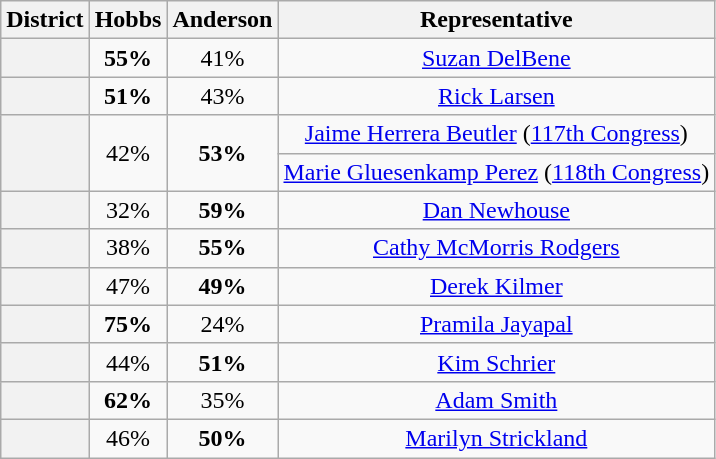<table class=wikitable>
<tr>
<th>District</th>
<th>Hobbs</th>
<th>Anderson</th>
<th>Representative</th>
</tr>
<tr align=center>
<th></th>
<td><strong>55%</strong></td>
<td>41%</td>
<td><a href='#'>Suzan DelBene</a></td>
</tr>
<tr align=center>
<th></th>
<td><strong>51%</strong></td>
<td>43%</td>
<td><a href='#'>Rick Larsen</a></td>
</tr>
<tr align=center>
<th rowspan=2 ></th>
<td rowspan=2>42%</td>
<td rowspan=2><strong>53%</strong></td>
<td><a href='#'>Jaime Herrera Beutler</a> (<a href='#'>117th Congress</a>)</td>
</tr>
<tr align=center>
<td><a href='#'>Marie Gluesenkamp Perez</a> (<a href='#'>118th Congress</a>)</td>
</tr>
<tr align=center>
<th></th>
<td>32%</td>
<td><strong>59%</strong></td>
<td><a href='#'>Dan Newhouse</a></td>
</tr>
<tr align=center>
<th></th>
<td>38%</td>
<td><strong>55%</strong></td>
<td><a href='#'>Cathy McMorris Rodgers</a></td>
</tr>
<tr align=center>
<th></th>
<td>47%</td>
<td><strong>49%</strong></td>
<td><a href='#'>Derek Kilmer</a></td>
</tr>
<tr align=center>
<th></th>
<td><strong>75%</strong></td>
<td>24%</td>
<td><a href='#'>Pramila Jayapal</a></td>
</tr>
<tr align=center>
<th></th>
<td>44%</td>
<td><strong>51%</strong></td>
<td><a href='#'>Kim Schrier</a></td>
</tr>
<tr align=center>
<th></th>
<td><strong>62%</strong></td>
<td>35%</td>
<td><a href='#'>Adam Smith</a></td>
</tr>
<tr align=center>
<th></th>
<td>46%</td>
<td><strong>50%</strong></td>
<td><a href='#'>Marilyn Strickland</a></td>
</tr>
</table>
